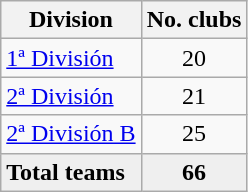<table class="wikitable">
<tr>
<th>Division</th>
<th>No. clubs</th>
</tr>
<tr>
<td><a href='#'>1ª División</a></td>
<td align=center>20</td>
</tr>
<tr>
<td><a href='#'>2ª División</a></td>
<td align=center>21</td>
</tr>
<tr>
<td><a href='#'>2ª División B</a></td>
<td align=center>25</td>
</tr>
<tr style="background:#efefef; font-weight:bold;">
<td>Total teams</td>
<td align=center>66</td>
</tr>
</table>
